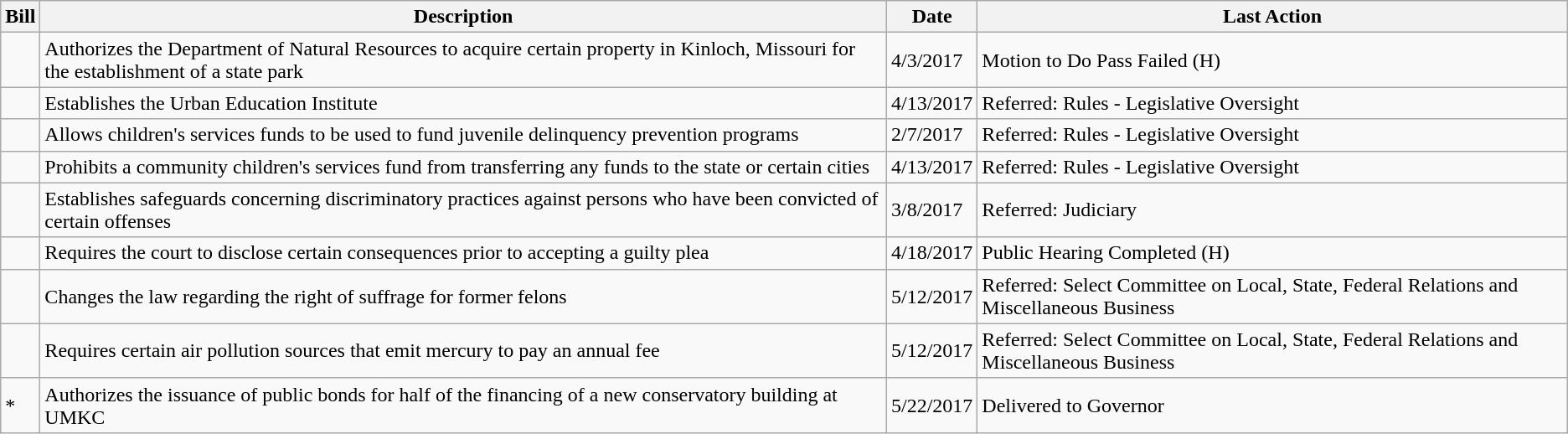<table class="wikitable">
<tr>
<th>Bill</th>
<th>Description</th>
<th>Date</th>
<th>Last Action</th>
</tr>
<tr>
<td></td>
<td>Authorizes the Department of Natural Resources to acquire certain property in Kinloch, Missouri for the establishment of a state park</td>
<td>4/3/2017</td>
<td>Motion to Do Pass Failed (H)</td>
</tr>
<tr>
<td></td>
<td>Establishes the Urban Education Institute</td>
<td>4/13/2017</td>
<td>Referred: Rules - Legislative Oversight</td>
</tr>
<tr>
<td></td>
<td>Allows children's services funds to be used to fund juvenile delinquency prevention programs</td>
<td>2/7/2017</td>
<td>Referred: Rules - Legislative Oversight</td>
</tr>
<tr>
<td></td>
<td>Prohibits a community children's services fund from transferring any funds to the state or certain cities</td>
<td>4/13/2017</td>
<td>Referred: Rules - Legislative Oversight</td>
</tr>
<tr>
<td></td>
<td>Establishes safeguards concerning discriminatory practices against persons who have been convicted of certain offenses</td>
<td>3/8/2017</td>
<td>Referred: Judiciary</td>
</tr>
<tr>
<td></td>
<td>Requires the court to disclose certain consequences prior to accepting a guilty plea</td>
<td>4/18/2017</td>
<td>Public Hearing Completed (H)</td>
</tr>
<tr>
<td></td>
<td>Changes the law regarding the right of suffrage for former felons</td>
<td>5/12/2017</td>
<td>Referred: Select Committee on Local, State, Federal Relations and Miscellaneous Business</td>
</tr>
<tr>
<td></td>
<td>Requires certain air pollution sources that emit mercury to pay an annual fee</td>
<td>5/12/2017</td>
<td>Referred: Select Committee on Local, State, Federal Relations and Miscellaneous Business</td>
</tr>
<tr>
<td>*</td>
<td>Authorizes the issuance of public bonds for half of the financing of a new conservatory building at UMKC</td>
<td>5/22/2017</td>
<td>Delivered to Governor</td>
</tr>
</table>
